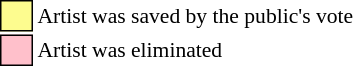<table class="toccolours" style="font-size: 90%; white-space: nowrap;">
<tr>
<td style="background:#fdfc8f; border: 1px solid black">     </td>
<td>Artist was saved by the public's vote</td>
</tr>
<tr>
<td style="background:pink; border: 1px solid black">     </td>
<td>Artist was eliminated</td>
</tr>
<tr>
</tr>
</table>
